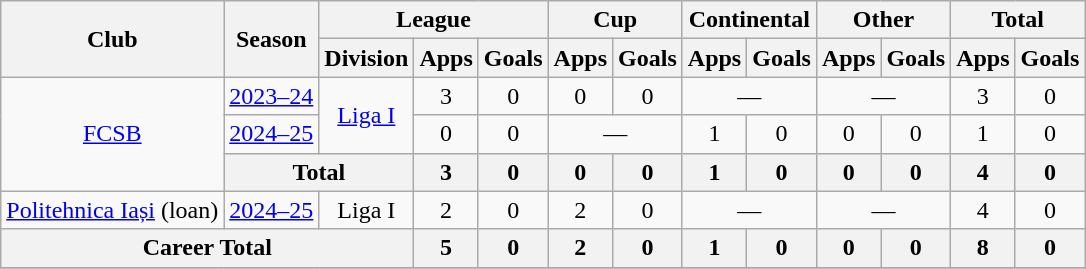<table class="wikitable" style="text-align: center">
<tr>
<th rowspan="2">Club</th>
<th rowspan="2">Season</th>
<th colspan="3">League</th>
<th colspan="2">Cup</th>
<th colspan="2">Continental</th>
<th colspan="2">Other</th>
<th colspan="2">Total</th>
</tr>
<tr>
<th>Division</th>
<th>Apps</th>
<th>Goals</th>
<th>Apps</th>
<th>Goals</th>
<th>Apps</th>
<th>Goals</th>
<th>Apps</th>
<th>Goals</th>
<th>Apps</th>
<th>Goals</th>
</tr>
<tr>
<td rowspan="3"><a href='#'>FCSB</a></td>
<td><a href='#'>2023–24</a></td>
<td rowspan="2"><a href='#'>Liga I</a></td>
<td>3</td>
<td>0</td>
<td>0</td>
<td>0</td>
<td colspan="2">—</td>
<td colspan="2">—</td>
<td>3</td>
<td>0</td>
</tr>
<tr>
<td><a href='#'>2024–25</a></td>
<td>0</td>
<td>0</td>
<td colspan="2">—</td>
<td>1</td>
<td>0</td>
<td>0</td>
<td>0</td>
<td>1</td>
<td>0</td>
</tr>
<tr>
<th colspan="2">Total</th>
<th>3</th>
<th>0</th>
<th>0</th>
<th>0</th>
<th>1</th>
<th>0</th>
<th>0</th>
<th>0</th>
<th>4</th>
<th>0</th>
</tr>
<tr>
<td rowspan="1"><a href='#'>Politehnica Iași</a> (loan)</td>
<td><a href='#'>2024–25</a></td>
<td rowspan="1">Liga I</td>
<td>2</td>
<td>0</td>
<td>2</td>
<td>0</td>
<td colspan="2">—</td>
<td colspan="2">—</td>
<td>4</td>
<td>0</td>
</tr>
<tr>
<th colspan="3">Career Total</th>
<th>5</th>
<th>0</th>
<th>2</th>
<th>0</th>
<th>1</th>
<th>0</th>
<th>0</th>
<th>0</th>
<th>8</th>
<th>0</th>
</tr>
<tr>
</tr>
</table>
